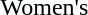<table>
<tr>
<td>Women's</td>
<td></td>
<td></td>
<td></td>
</tr>
</table>
